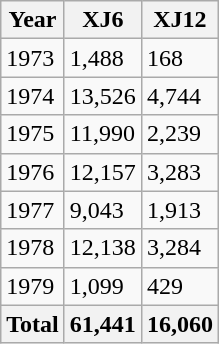<table class="wikitable">
<tr>
<th>Year</th>
<th>XJ6</th>
<th>XJ12</th>
</tr>
<tr>
<td>1973</td>
<td>1,488</td>
<td>168</td>
</tr>
<tr>
<td>1974</td>
<td>13,526</td>
<td>4,744</td>
</tr>
<tr>
<td>1975</td>
<td>11,990</td>
<td>2,239</td>
</tr>
<tr>
<td>1976</td>
<td>12,157</td>
<td>3,283</td>
</tr>
<tr>
<td>1977</td>
<td>9,043</td>
<td>1,913</td>
</tr>
<tr>
<td>1978</td>
<td>12,138</td>
<td>3,284</td>
</tr>
<tr>
<td>1979</td>
<td>1,099</td>
<td>429</td>
</tr>
<tr>
<th>Total</th>
<th>61,441</th>
<th>16,060</th>
</tr>
</table>
